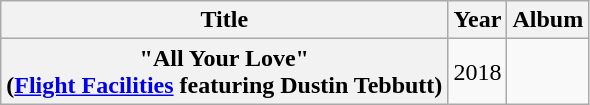<table class="wikitable plainrowheaders" style="text-align:center;">
<tr>
<th>Title</th>
<th>Year</th>
<th>Album</th>
</tr>
<tr>
<th scope="row">"All Your Love"<br><span>(<a href='#'>Flight Facilities</a> featuring Dustin Tebbutt)</span></th>
<td>2018</td>
<td></td>
</tr>
</table>
